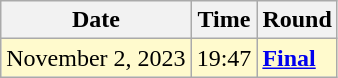<table class="wikitable">
<tr>
<th>Date</th>
<th>Time</th>
<th>Round</th>
</tr>
<tr style=background:lemonchiffon>
<td>November 2, 2023</td>
<td>19:47</td>
<td><strong><a href='#'>Final</a></strong></td>
</tr>
</table>
